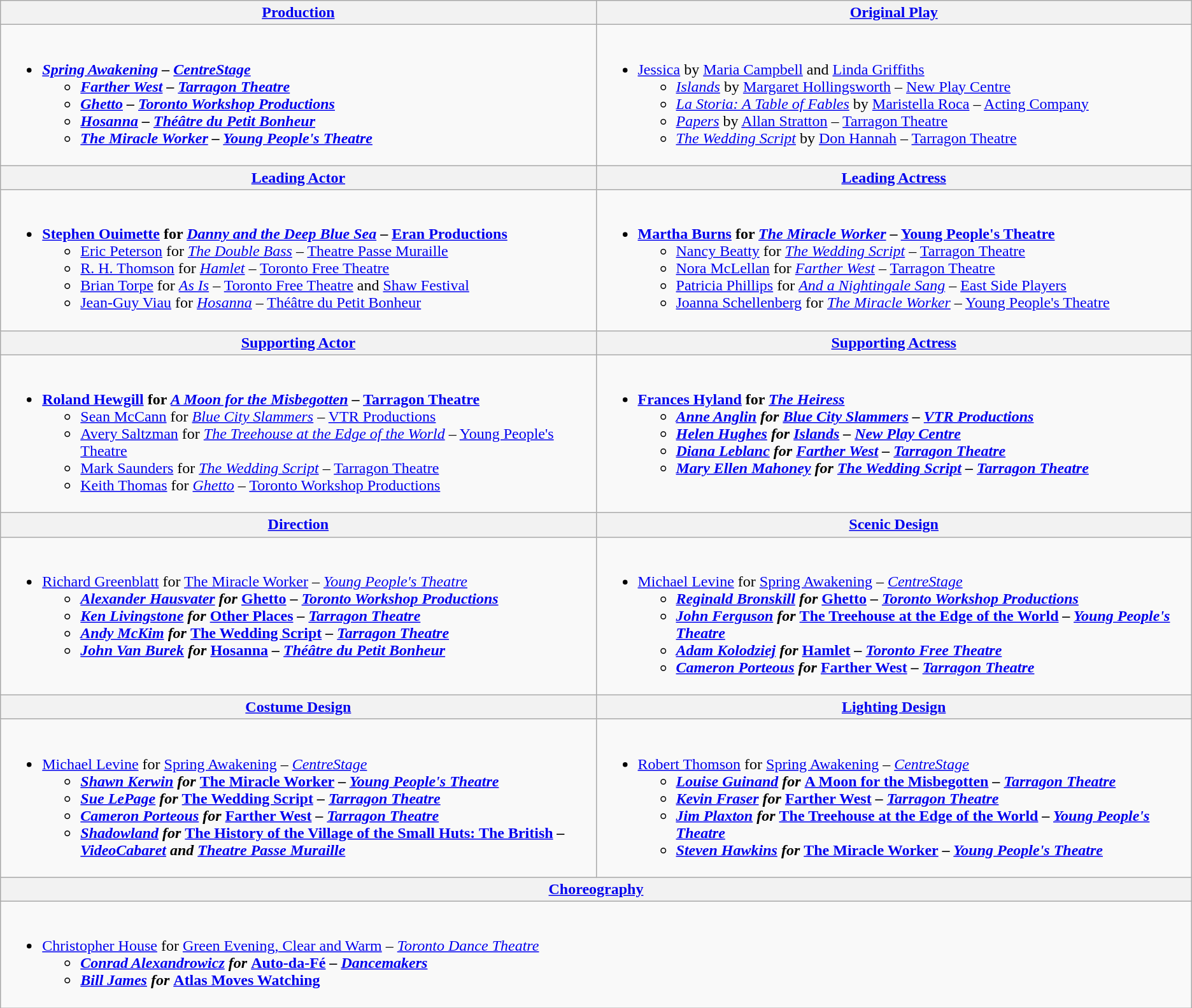<table class=wikitable style="width="100%">
<tr>
<th width="50%"><a href='#'>Production</a></th>
<th width="50%"><a href='#'>Original Play</a></th>
</tr>
<tr>
<td valign="top"><br><ul><li><strong><em><a href='#'>Spring Awakening</a><em> – <a href='#'>CentreStage</a><strong><ul><li></em><a href='#'>Farther West</a><em> – <a href='#'>Tarragon Theatre</a></li><li></em><a href='#'>Ghetto</a><em> – <a href='#'>Toronto Workshop Productions</a></li><li></em><a href='#'>Hosanna</a><em> – <a href='#'>Théâtre du Petit Bonheur</a></li><li></em><a href='#'>The Miracle Worker</a><em> – <a href='#'>Young People's Theatre</a></li></ul></li></ul></td>
<td valign="top"><br><ul><li></em></strong><a href='#'>Jessica</a></em> by <a href='#'>Maria Campbell</a> and <a href='#'>Linda Griffiths</a></strong><ul><li><em><a href='#'>Islands</a></em> by <a href='#'>Margaret Hollingsworth</a> – <a href='#'>New Play Centre</a></li><li><em><a href='#'>La Storia: A Table of Fables</a></em> by <a href='#'>Maristella Roca</a> – <a href='#'>Acting Company</a></li><li><em><a href='#'>Papers</a></em> by <a href='#'>Allan Stratton</a> – <a href='#'>Tarragon Theatre</a></li><li><em><a href='#'>The Wedding Script</a></em> by <a href='#'>Don Hannah</a> – <a href='#'>Tarragon Theatre</a></li></ul></li></ul></td>
</tr>
<tr>
<th width="50%"><a href='#'>Leading Actor</a></th>
<th width="50%"><a href='#'>Leading Actress</a></th>
</tr>
<tr>
<td valign="top"><br><ul><li><strong><a href='#'>Stephen Ouimette</a> for <em><a href='#'>Danny and the Deep Blue Sea</a></em> – <a href='#'>Eran Productions</a></strong><ul><li><a href='#'>Eric Peterson</a> for <em><a href='#'>The Double Bass</a></em> – <a href='#'>Theatre Passe Muraille</a></li><li><a href='#'>R. H. Thomson</a> for <em><a href='#'>Hamlet</a></em> – <a href='#'>Toronto Free Theatre</a></li><li><a href='#'>Brian Torpe</a> for <em><a href='#'>As Is</a></em> – <a href='#'>Toronto Free Theatre</a> and <a href='#'>Shaw Festival</a></li><li><a href='#'>Jean-Guy Viau</a> for <em><a href='#'>Hosanna</a></em> – <a href='#'>Théâtre du Petit Bonheur</a></li></ul></li></ul></td>
<td valign="top"><br><ul><li><strong><a href='#'>Martha Burns</a> for <em><a href='#'>The Miracle Worker</a></em> – <a href='#'>Young People's Theatre</a></strong><ul><li><a href='#'>Nancy Beatty</a> for <em><a href='#'>The Wedding Script</a></em> – <a href='#'>Tarragon Theatre</a></li><li><a href='#'>Nora McLellan</a> for <em><a href='#'>Farther West</a></em> – <a href='#'>Tarragon Theatre</a></li><li><a href='#'>Patricia Phillips</a> for <em><a href='#'>And a Nightingale Sang</a></em> – <a href='#'>East Side Players</a></li><li><a href='#'>Joanna Schellenberg</a> for <em><a href='#'>The Miracle Worker</a></em> – <a href='#'>Young People's Theatre</a></li></ul></li></ul></td>
</tr>
<tr>
<th width="50%"><a href='#'>Supporting Actor</a></th>
<th width="50%"><a href='#'>Supporting Actress</a></th>
</tr>
<tr>
<td valign="top"><br><ul><li><strong><a href='#'>Roland Hewgill</a> for <em><a href='#'>A Moon for the Misbegotten</a></em> – <a href='#'>Tarragon Theatre</a></strong><ul><li><a href='#'>Sean McCann</a> for <em><a href='#'>Blue City Slammers</a></em> – <a href='#'>VTR Productions</a></li><li><a href='#'>Avery Saltzman</a> for <em><a href='#'>The Treehouse at the Edge of the World</a></em> – <a href='#'>Young People's Theatre</a></li><li><a href='#'>Mark Saunders</a> for <em><a href='#'>The Wedding Script</a></em> – <a href='#'>Tarragon Theatre</a></li><li><a href='#'>Keith Thomas</a> for <em><a href='#'>Ghetto</a></em> – <a href='#'>Toronto Workshop Productions</a></li></ul></li></ul></td>
<td valign="top"><br><ul><li><strong><a href='#'>Frances Hyland</a> for <em><a href='#'>The Heiress</a><strong><em><ul><li><a href='#'>Anne Anglin</a> for </em><a href='#'>Blue City Slammers</a><em> – <a href='#'>VTR Productions</a></li><li><a href='#'>Helen Hughes</a> for </em><a href='#'>Islands</a><em> – <a href='#'>New Play Centre</a></li><li><a href='#'>Diana Leblanc</a> for </em><a href='#'>Farther West</a><em> – <a href='#'>Tarragon Theatre</a></li><li><a href='#'>Mary Ellen Mahoney</a> for </em><a href='#'>The Wedding Script</a><em> – <a href='#'>Tarragon Theatre</a></li></ul></li></ul></td>
</tr>
<tr>
<th width="50%"><a href='#'>Direction</a></th>
<th width="50%"><a href='#'>Scenic Design</a></th>
</tr>
<tr>
<td valign="top"><br><ul><li></strong><a href='#'>Richard Greenblatt</a> for </em><a href='#'>The Miracle Worker</a><em> – <a href='#'>Young People's Theatre</a><strong><ul><li><a href='#'>Alexander Hausvater</a> for </em><a href='#'>Ghetto</a><em> – <a href='#'>Toronto Workshop Productions</a></li><li><a href='#'>Ken Livingstone</a> for </em><a href='#'>Other Places</a><em> – <a href='#'>Tarragon Theatre</a></li><li><a href='#'>Andy McKim</a> for </em><a href='#'>The Wedding Script</a><em> – <a href='#'>Tarragon Theatre</a></li><li><a href='#'>John Van Burek</a> for </em><a href='#'>Hosanna</a><em> – <a href='#'>Théâtre du Petit Bonheur</a></li></ul></li></ul></td>
<td valign="top"><br><ul><li></strong><a href='#'>Michael Levine</a> for </em><a href='#'>Spring Awakening</a><em> – <a href='#'>CentreStage</a><strong><ul><li><a href='#'>Reginald Bronskill</a> for </em><a href='#'>Ghetto</a><em> – <a href='#'>Toronto Workshop Productions</a></li><li><a href='#'>John Ferguson</a> for </em><a href='#'>The Treehouse at the Edge of the World</a><em> – <a href='#'>Young People's Theatre</a></li><li><a href='#'>Adam Kolodziej</a> for </em><a href='#'>Hamlet</a><em> – <a href='#'>Toronto Free Theatre</a></li><li><a href='#'>Cameron Porteous</a> for </em><a href='#'>Farther West</a><em> – <a href='#'>Tarragon Theatre</a></li></ul></li></ul></td>
</tr>
<tr>
<th width="50%"><a href='#'>Costume Design</a></th>
<th width="50%"><a href='#'>Lighting Design</a></th>
</tr>
<tr>
<td valign="top"><br><ul><li></strong><a href='#'>Michael Levine</a> for </em><a href='#'>Spring Awakening</a><em> – <a href='#'>CentreStage</a><strong><ul><li><a href='#'>Shawn Kerwin</a> for </em><a href='#'>The Miracle Worker</a><em> – <a href='#'>Young People's Theatre</a></li><li><a href='#'>Sue LePage</a> for </em><a href='#'>The Wedding Script</a><em> – <a href='#'>Tarragon Theatre</a></li><li><a href='#'>Cameron Porteous</a> for </em><a href='#'>Farther West</a><em> – <a href='#'>Tarragon Theatre</a></li><li><a href='#'>Shadowland</a> for </em><a href='#'>The History of the Village of the Small Huts: The British</a><em> – <a href='#'>VideoCabaret</a> and <a href='#'>Theatre Passe Muraille</a></li></ul></li></ul></td>
<td valign="top"><br><ul><li></strong><a href='#'>Robert Thomson</a> for </em><a href='#'>Spring Awakening</a><em> – <a href='#'>CentreStage</a><strong><ul><li><a href='#'>Louise Guinand</a> for </em><a href='#'>A Moon for the Misbegotten</a><em> – <a href='#'>Tarragon Theatre</a></li><li><a href='#'>Kevin Fraser</a> for </em><a href='#'>Farther West</a><em> – <a href='#'>Tarragon Theatre</a></li><li><a href='#'>Jim Plaxton</a> for </em><a href='#'>The Treehouse at the Edge of the World</a><em> – <a href='#'>Young People's Theatre</a></li><li><a href='#'>Steven Hawkins</a> for </em><a href='#'>The Miracle Worker</a><em> – <a href='#'>Young People's Theatre</a></li></ul></li></ul></td>
</tr>
<tr>
<th colspan=2><a href='#'>Choreography</a></th>
</tr>
<tr>
<td valign="top" colspan=2><br><ul><li></strong><a href='#'>Christopher House</a> for </em><a href='#'>Green Evening, Clear and Warm</a><em> – <a href='#'>Toronto Dance Theatre</a><strong><ul><li><a href='#'>Conrad Alexandrowicz</a> for </em><a href='#'>Auto-da-Fé</a><em> – <a href='#'>Dancemakers</a></li><li><a href='#'>Bill James</a> for </em><a href='#'>Atlas Moves Watching</a><em></li></ul></li></ul></td>
</tr>
</table>
